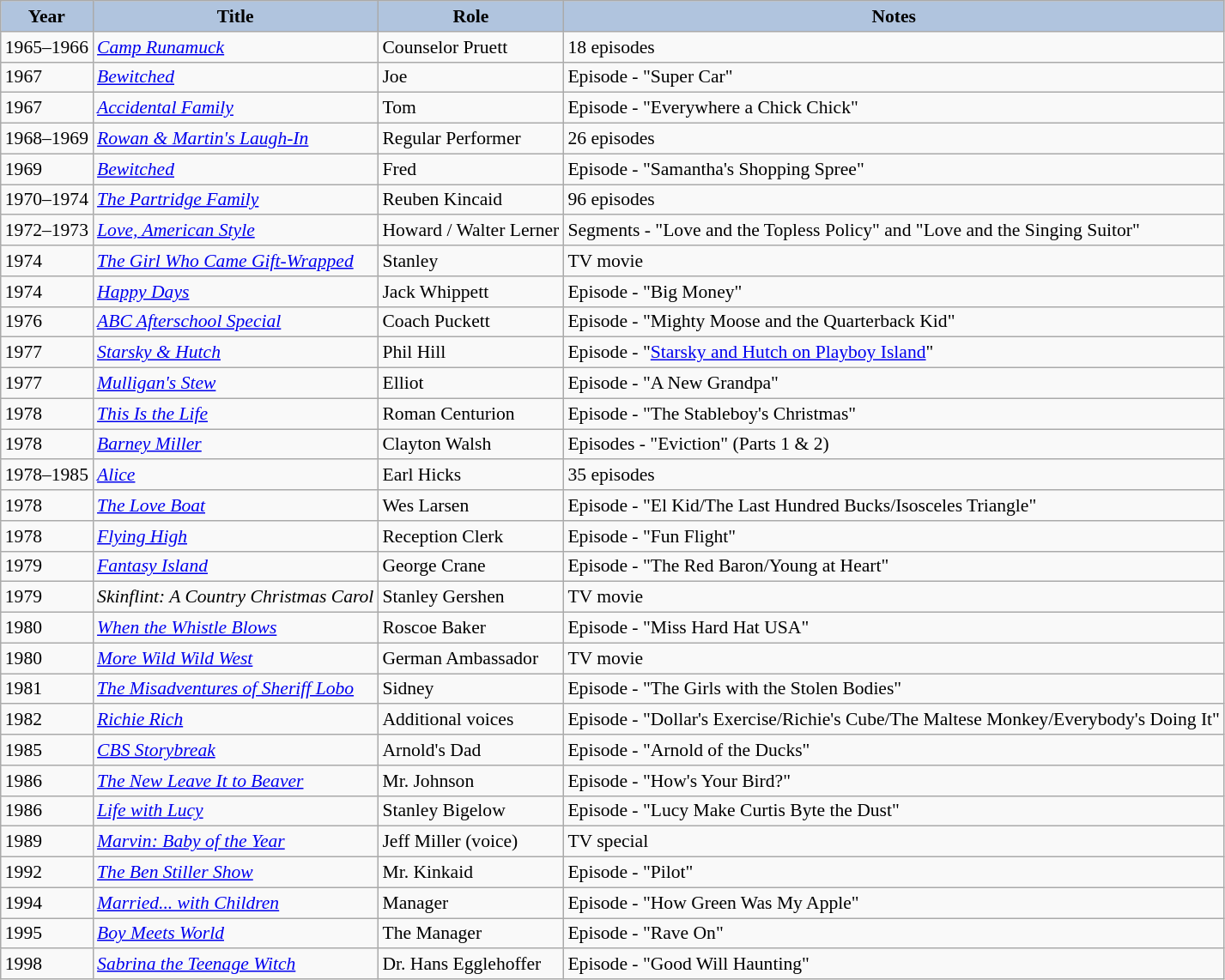<table class="wikitable" style="font-size:90%;">
<tr>
<th style="background:#B0C4DE;">Year</th>
<th style="background:#B0C4DE;">Title</th>
<th style="background:#B0C4DE;">Role</th>
<th style="background:#B0C4DE;">Notes</th>
</tr>
<tr>
<td>1965–1966</td>
<td><em><a href='#'>Camp Runamuck</a></em></td>
<td>Counselor Pruett</td>
<td>18 episodes</td>
</tr>
<tr>
<td>1967</td>
<td><em><a href='#'>Bewitched</a></em></td>
<td>Joe</td>
<td>Episode - "Super Car"</td>
</tr>
<tr>
<td>1967</td>
<td><em><a href='#'>Accidental Family</a></em></td>
<td>Tom</td>
<td>Episode - "Everywhere a Chick Chick"</td>
</tr>
<tr>
<td>1968–1969</td>
<td><em><a href='#'>Rowan & Martin's Laugh-In</a></em></td>
<td>Regular Performer</td>
<td>26 episodes</td>
</tr>
<tr>
<td>1969</td>
<td><em><a href='#'>Bewitched</a></em></td>
<td>Fred</td>
<td>Episode - "Samantha's Shopping Spree"</td>
</tr>
<tr>
<td>1970–1974</td>
<td><em><a href='#'>The Partridge Family</a></em></td>
<td>Reuben Kincaid</td>
<td>96 episodes</td>
</tr>
<tr>
<td>1972–1973</td>
<td><em><a href='#'>Love, American Style</a></em></td>
<td>Howard / Walter Lerner</td>
<td>Segments - "Love and the Topless Policy" and "Love and the Singing Suitor"</td>
</tr>
<tr>
<td>1974</td>
<td><em><a href='#'>The Girl Who Came Gift-Wrapped</a></em></td>
<td>Stanley</td>
<td>TV movie</td>
</tr>
<tr>
<td>1974</td>
<td><em><a href='#'>Happy Days</a></em></td>
<td>Jack Whippett</td>
<td>Episode - "Big Money"</td>
</tr>
<tr>
<td>1976</td>
<td><em><a href='#'>ABC Afterschool Special</a></em></td>
<td>Coach Puckett</td>
<td>Episode - "Mighty Moose and the Quarterback Kid"</td>
</tr>
<tr>
<td>1977</td>
<td><em><a href='#'>Starsky & Hutch</a></em></td>
<td>Phil Hill</td>
<td>Episode - "<a href='#'>Starsky and Hutch on Playboy Island</a>"</td>
</tr>
<tr>
<td>1977</td>
<td><em><a href='#'>Mulligan's Stew</a></em></td>
<td>Elliot</td>
<td>Episode - "A New Grandpa"</td>
</tr>
<tr>
<td>1978</td>
<td><em><a href='#'>This Is the Life</a></em></td>
<td>Roman Centurion</td>
<td>Episode - "The Stableboy's Christmas"</td>
</tr>
<tr>
<td>1978</td>
<td><em><a href='#'>Barney Miller</a></em></td>
<td>Clayton Walsh</td>
<td>Episodes - "Eviction" (Parts 1 & 2)</td>
</tr>
<tr>
<td>1978–1985</td>
<td><em><a href='#'>Alice</a></em></td>
<td>Earl Hicks</td>
<td>35 episodes</td>
</tr>
<tr>
<td>1978</td>
<td><em><a href='#'>The Love Boat</a></em></td>
<td>Wes Larsen</td>
<td>Episode - "El Kid/The Last Hundred Bucks/Isosceles Triangle"</td>
</tr>
<tr>
<td>1978</td>
<td><em><a href='#'>Flying High</a></em></td>
<td>Reception Clerk</td>
<td>Episode - "Fun Flight"</td>
</tr>
<tr>
<td>1979</td>
<td><em><a href='#'>Fantasy Island</a></em></td>
<td>George Crane</td>
<td>Episode - "The Red Baron/Young at Heart"</td>
</tr>
<tr>
<td>1979</td>
<td><em>Skinflint: A Country Christmas Carol</em></td>
<td>Stanley Gershen</td>
<td>TV movie</td>
</tr>
<tr>
<td>1980</td>
<td><em><a href='#'>When the Whistle Blows</a></em></td>
<td>Roscoe Baker</td>
<td>Episode - "Miss Hard Hat USA"</td>
</tr>
<tr>
<td>1980</td>
<td><em><a href='#'>More Wild Wild West</a></em></td>
<td>German Ambassador</td>
<td>TV movie</td>
</tr>
<tr>
<td>1981</td>
<td><em><a href='#'>The Misadventures of Sheriff Lobo</a></em></td>
<td>Sidney</td>
<td>Episode - "The Girls with the Stolen Bodies"</td>
</tr>
<tr>
<td>1982</td>
<td><em><a href='#'>Richie Rich</a></em></td>
<td>Additional voices</td>
<td>Episode - "Dollar's Exercise/Richie's Cube/The Maltese Monkey/Everybody's Doing It"</td>
</tr>
<tr>
<td>1985</td>
<td><em><a href='#'>CBS Storybreak</a></em></td>
<td>Arnold's Dad</td>
<td>Episode - "Arnold of the Ducks"</td>
</tr>
<tr>
<td>1986</td>
<td><em><a href='#'>The New Leave It to Beaver</a></em></td>
<td>Mr. Johnson</td>
<td>Episode - "How's Your Bird?"</td>
</tr>
<tr>
<td>1986</td>
<td><em><a href='#'>Life with Lucy</a></em></td>
<td>Stanley Bigelow</td>
<td>Episode - "Lucy Make Curtis Byte the Dust"</td>
</tr>
<tr>
<td>1989</td>
<td><em><a href='#'>Marvin: Baby of the Year</a></em></td>
<td>Jeff Miller (voice)</td>
<td>TV special</td>
</tr>
<tr>
<td>1992</td>
<td><em><a href='#'>The Ben Stiller Show</a></em></td>
<td>Mr. Kinkaid</td>
<td>Episode - "Pilot"</td>
</tr>
<tr>
<td>1994</td>
<td><em><a href='#'>Married... with Children</a></em></td>
<td>Manager</td>
<td>Episode - "How Green Was My Apple"</td>
</tr>
<tr>
<td>1995</td>
<td><em><a href='#'>Boy Meets World</a></em></td>
<td>The Manager</td>
<td>Episode - "Rave On"</td>
</tr>
<tr>
<td>1998</td>
<td><em><a href='#'>Sabrina the Teenage Witch</a></em></td>
<td>Dr. Hans Egglehoffer</td>
<td>Episode - "Good Will Haunting"</td>
</tr>
</table>
